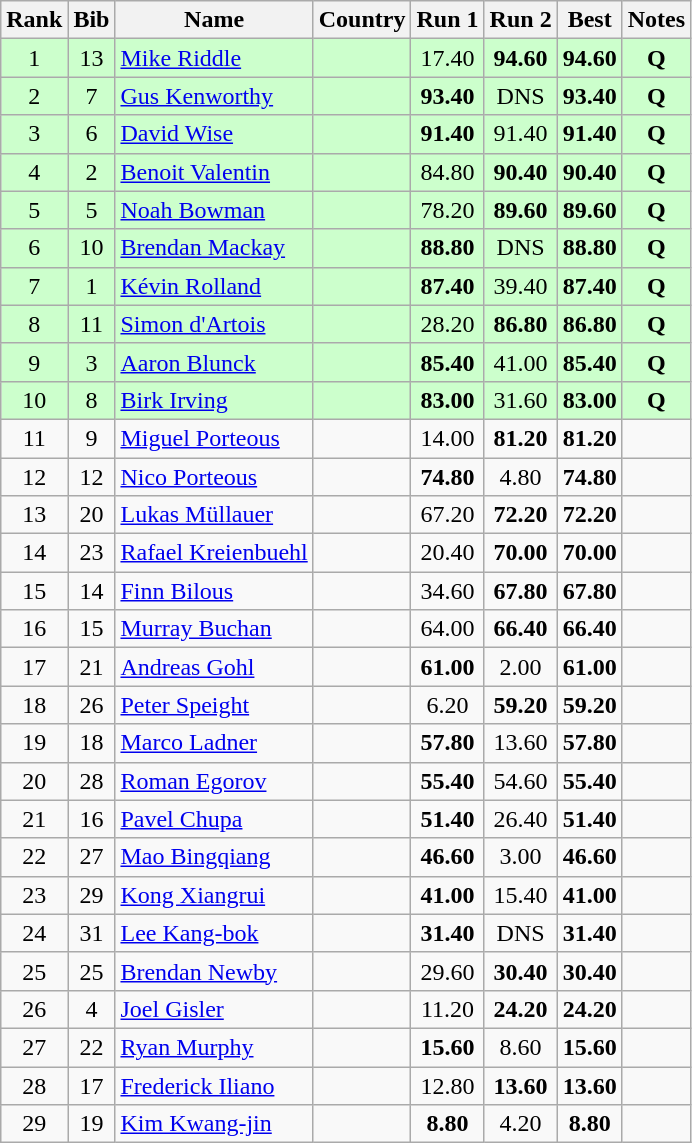<table class="wikitable sortable" style="text-align:center">
<tr>
<th>Rank</th>
<th>Bib</th>
<th>Name</th>
<th>Country</th>
<th>Run 1</th>
<th>Run 2</th>
<th>Best</th>
<th>Notes</th>
</tr>
<tr bgcolor="#ccffcc">
<td>1</td>
<td>13</td>
<td align=left><a href='#'>Mike Riddle</a></td>
<td align=left></td>
<td>17.40</td>
<td><strong>94.60</strong></td>
<td><strong>94.60</strong></td>
<td><strong>Q</strong></td>
</tr>
<tr bgcolor="#ccffcc">
<td>2</td>
<td>7</td>
<td align=left><a href='#'>Gus Kenworthy</a></td>
<td align=left></td>
<td><strong>93.40</strong></td>
<td>DNS</td>
<td><strong>93.40</strong></td>
<td><strong>Q</strong></td>
</tr>
<tr bgcolor="#ccffcc">
<td>3</td>
<td>6</td>
<td align=left><a href='#'>David Wise</a></td>
<td align=left></td>
<td><strong>91.40</strong></td>
<td>91.40</td>
<td><strong>91.40</strong></td>
<td><strong>Q</strong></td>
</tr>
<tr bgcolor="#ccffcc">
<td>4</td>
<td>2</td>
<td align=left><a href='#'>Benoit Valentin</a></td>
<td align=left></td>
<td>84.80</td>
<td><strong>90.40</strong></td>
<td><strong>90.40</strong></td>
<td><strong>Q</strong></td>
</tr>
<tr bgcolor="#ccffcc">
<td>5</td>
<td>5</td>
<td align=left><a href='#'>Noah Bowman</a></td>
<td align=left></td>
<td>78.20</td>
<td><strong>89.60</strong></td>
<td><strong>89.60</strong></td>
<td><strong>Q</strong></td>
</tr>
<tr bgcolor="#ccffcc">
<td>6</td>
<td>10</td>
<td align=left><a href='#'>Brendan Mackay</a></td>
<td align=left></td>
<td><strong>88.80</strong></td>
<td>DNS</td>
<td><strong>88.80</strong></td>
<td><strong>Q</strong></td>
</tr>
<tr bgcolor="#ccffcc">
<td>7</td>
<td>1</td>
<td align=left><a href='#'>Kévin Rolland</a></td>
<td align=left></td>
<td><strong>87.40</strong></td>
<td>39.40</td>
<td><strong>87.40</strong></td>
<td><strong>Q</strong></td>
</tr>
<tr bgcolor="#ccffcc">
<td>8</td>
<td>11</td>
<td align=left><a href='#'>Simon d'Artois</a></td>
<td align=left></td>
<td>28.20</td>
<td><strong>86.80</strong></td>
<td><strong>86.80</strong></td>
<td><strong>Q</strong></td>
</tr>
<tr bgcolor="#ccffcc">
<td>9</td>
<td>3</td>
<td align=left><a href='#'>Aaron Blunck</a></td>
<td align=left></td>
<td><strong>85.40</strong></td>
<td>41.00</td>
<td><strong>85.40</strong></td>
<td><strong>Q</strong></td>
</tr>
<tr bgcolor="#ccffcc">
<td>10</td>
<td>8</td>
<td align=left><a href='#'>Birk Irving</a></td>
<td align=left></td>
<td><strong>83.00</strong></td>
<td>31.60</td>
<td><strong>83.00</strong></td>
<td><strong>Q</strong></td>
</tr>
<tr>
<td>11</td>
<td>9</td>
<td align=left><a href='#'>Miguel Porteous</a></td>
<td align=left></td>
<td>14.00</td>
<td><strong>81.20</strong></td>
<td><strong>81.20</strong></td>
<td></td>
</tr>
<tr>
<td>12</td>
<td>12</td>
<td align=left><a href='#'>Nico Porteous</a></td>
<td align=left></td>
<td><strong>74.80</strong></td>
<td>4.80</td>
<td><strong>74.80</strong></td>
<td></td>
</tr>
<tr>
<td>13</td>
<td>20</td>
<td align=left><a href='#'>Lukas Müllauer</a></td>
<td align=left></td>
<td>67.20</td>
<td><strong>72.20</strong></td>
<td><strong>72.20</strong></td>
<td></td>
</tr>
<tr>
<td>14</td>
<td>23</td>
<td align=left><a href='#'>Rafael Kreienbuehl</a></td>
<td align=left></td>
<td>20.40</td>
<td><strong>70.00</strong></td>
<td><strong>70.00</strong></td>
<td></td>
</tr>
<tr>
<td>15</td>
<td>14</td>
<td align=left><a href='#'>Finn Bilous</a></td>
<td align=left></td>
<td>34.60</td>
<td><strong>67.80</strong></td>
<td><strong>67.80</strong></td>
<td></td>
</tr>
<tr>
<td>16</td>
<td>15</td>
<td align=left><a href='#'>Murray Buchan</a></td>
<td align=left></td>
<td>64.00</td>
<td><strong>66.40</strong></td>
<td><strong>66.40</strong></td>
<td></td>
</tr>
<tr>
<td>17</td>
<td>21</td>
<td align=left><a href='#'>Andreas Gohl</a></td>
<td align=left></td>
<td><strong>61.00</strong></td>
<td>2.00</td>
<td><strong>61.00</strong></td>
<td></td>
</tr>
<tr>
<td>18</td>
<td>26</td>
<td align=left><a href='#'>Peter Speight</a></td>
<td align=left></td>
<td>6.20</td>
<td><strong>59.20</strong></td>
<td><strong>59.20</strong></td>
<td></td>
</tr>
<tr>
<td>19</td>
<td>18</td>
<td align=left><a href='#'>Marco Ladner</a></td>
<td align=left></td>
<td><strong>57.80</strong></td>
<td>13.60</td>
<td><strong>57.80</strong></td>
<td></td>
</tr>
<tr>
<td>20</td>
<td>28</td>
<td align=left><a href='#'>Roman Egorov</a></td>
<td align=left></td>
<td><strong>55.40</strong></td>
<td>54.60</td>
<td><strong>55.40</strong></td>
<td></td>
</tr>
<tr>
<td>21</td>
<td>16</td>
<td align=left><a href='#'>Pavel Chupa</a></td>
<td align=left></td>
<td><strong>51.40</strong></td>
<td>26.40</td>
<td><strong>51.40</strong></td>
<td></td>
</tr>
<tr>
<td>22</td>
<td>27</td>
<td align=left><a href='#'>Mao Bingqiang</a></td>
<td align=left></td>
<td><strong>46.60</strong></td>
<td>3.00</td>
<td><strong>46.60</strong></td>
<td></td>
</tr>
<tr>
<td>23</td>
<td>29</td>
<td align=left><a href='#'>Kong Xiangrui</a></td>
<td align=left></td>
<td><strong>41.00</strong></td>
<td>15.40</td>
<td><strong>41.00</strong></td>
<td></td>
</tr>
<tr>
<td>24</td>
<td>31</td>
<td align=left><a href='#'>Lee Kang-bok</a></td>
<td align=left></td>
<td><strong>31.40</strong></td>
<td>DNS</td>
<td><strong>31.40</strong></td>
<td></td>
</tr>
<tr>
<td>25</td>
<td>25</td>
<td align=left><a href='#'>Brendan Newby</a></td>
<td align=left></td>
<td>29.60</td>
<td><strong>30.40</strong></td>
<td><strong>30.40</strong></td>
<td></td>
</tr>
<tr>
<td>26</td>
<td>4</td>
<td align=left><a href='#'>Joel Gisler</a></td>
<td align=left></td>
<td>11.20</td>
<td><strong>24.20</strong></td>
<td><strong>24.20</strong></td>
<td></td>
</tr>
<tr>
<td>27</td>
<td>22</td>
<td align=left><a href='#'>Ryan Murphy</a></td>
<td align=left></td>
<td><strong>15.60</strong></td>
<td>8.60</td>
<td><strong>15.60</strong></td>
<td></td>
</tr>
<tr>
<td>28</td>
<td>17</td>
<td align=left><a href='#'>Frederick Iliano</a></td>
<td align=left></td>
<td>12.80</td>
<td><strong>13.60</strong></td>
<td><strong>13.60</strong></td>
<td></td>
</tr>
<tr>
<td>29</td>
<td>19</td>
<td align=left><a href='#'>Kim Kwang-jin</a></td>
<td align=left></td>
<td><strong>8.80</strong></td>
<td>4.20</td>
<td><strong>8.80</strong></td>
<td></td>
</tr>
</table>
